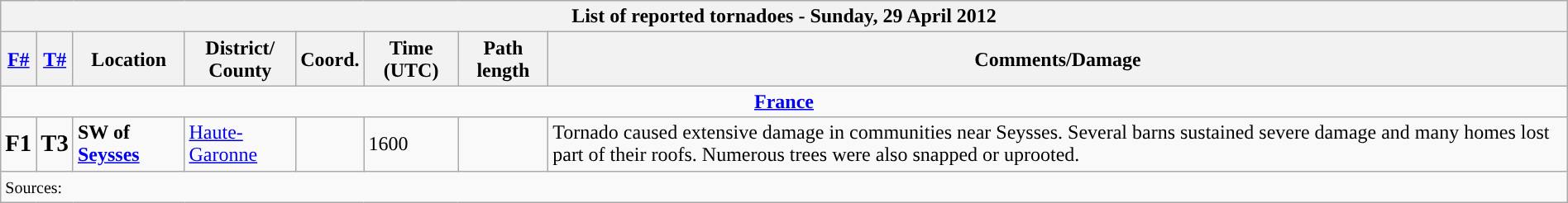<table class="wikitable collapsible" width="100%">
<tr>
<th colspan="8">List of reported tornadoes - Sunday, 29 April 2012</th>
</tr>
<tr>
<th><a href='#'>F#</a></th>
<th><a href='#'>T#</a></th>
<th>Location</th>
<th>District/<br>County</th>
<th>Coord.</th>
<th>Time (UTC)</th>
<th>Path length</th>
<th>Comments/Damage</th>
</tr>
<tr>
<td colspan="8" align=center><strong><a href='#'>France</a></strong></td>
</tr>
<tr>
<td><big><strong>F1</strong></big></td>
<td><big><strong>T3</strong></big></td>
<td><strong>SW of <a href='#'>Seysses</a></strong></td>
<td><a href='#'>Haute-Garonne</a></td>
<td></td>
<td>1600</td>
<td></td>
<td>Tornado caused extensive damage in communities near Seysses. Several barns sustained severe damage and many homes lost part of their roofs. Numerous trees were also snapped or uprooted.</td>
</tr>
<tr>
<td colspan="8"><small>Sources:  </small></td>
</tr>
</table>
